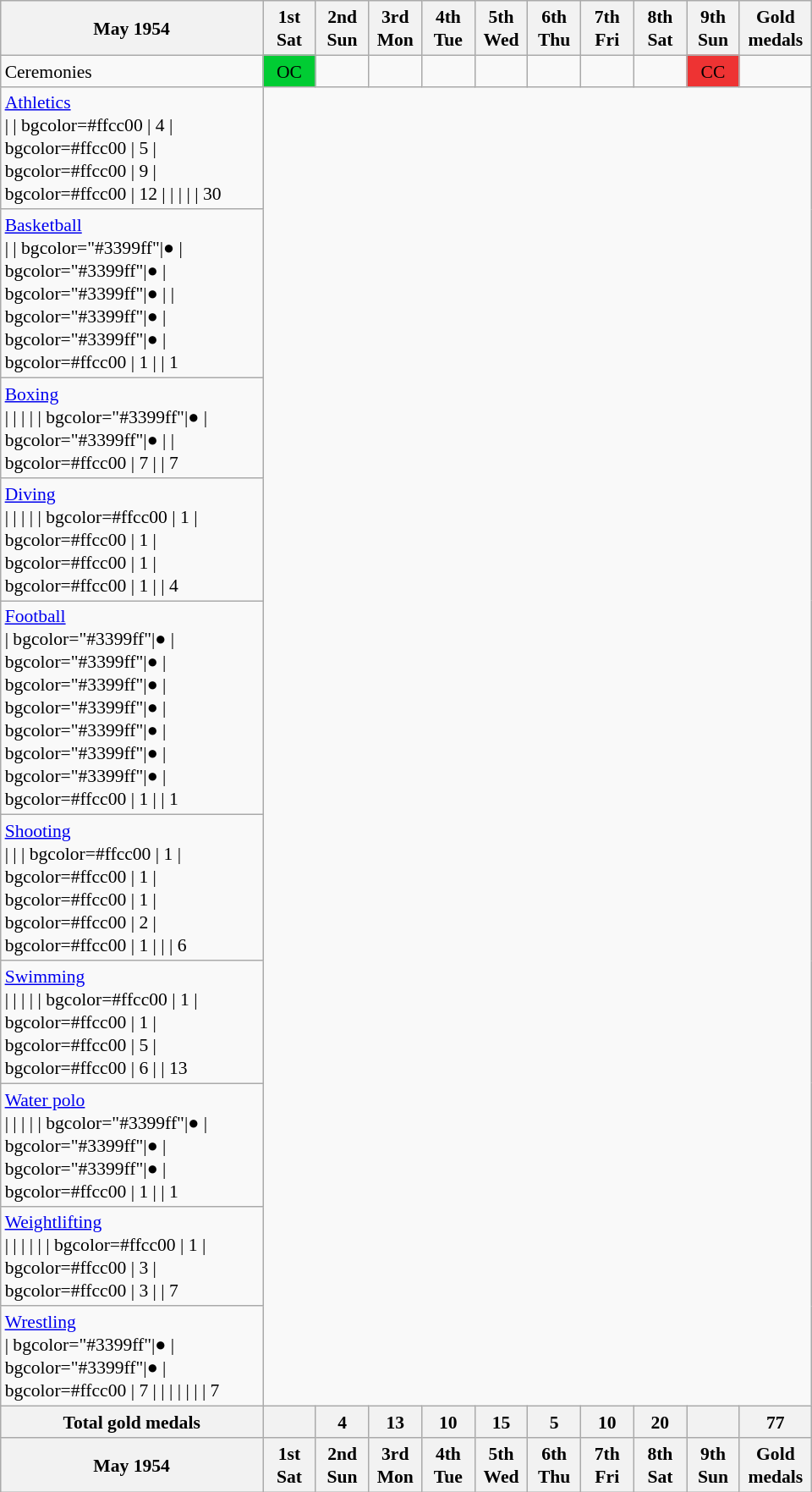<table class="wikitable" style="margin:0.5em auto; font-size:90%; line-height:1.25em;">
<tr>
<th width=200>May 1954</th>
<th width=35>1st<br>Sat</th>
<th width=35>2nd<br>Sun</th>
<th width=35>3rd<br>Mon</th>
<th width=35>4th<br>Tue</th>
<th width=35>5th<br>Wed</th>
<th width=35>6th<br>Thu</th>
<th width=35>7th<br>Fri</th>
<th width=35>8th<br>Sat</th>
<th width=35>9th<br>Sun</th>
<th width=50>Gold<br>medals</th>
</tr>
<tr>
<td>Ceremonies</td>
<td bgcolor=#00cc33 align=center>OC</td>
<td></td>
<td></td>
<td></td>
<td></td>
<td></td>
<td></td>
<td></td>
<td bgcolor=#ee3333 align=center>CC</td>
<td></td>
</tr>
<tr align="center">
<td align="left"> <a href='#'>Athletics</a><br>| 
| bgcolor=#ffcc00 | 4
| bgcolor=#ffcc00 | 5
| bgcolor=#ffcc00 | 9
| bgcolor=#ffcc00 | 12
| 
| 
| 
| 
| 30</td>
</tr>
<tr align="center">
<td align="left"> <a href='#'>Basketball</a><br>| 
| bgcolor="#3399ff"|●
| bgcolor="#3399ff"|●
| bgcolor="#3399ff"|●
| 
| bgcolor="#3399ff"|●
| bgcolor="#3399ff"|●
| bgcolor=#ffcc00 | 1
| 
| 1</td>
</tr>
<tr align="center">
<td align="left"> <a href='#'>Boxing</a><br>| 
| 
| 
| 
| bgcolor="#3399ff"|●
| bgcolor="#3399ff"|●
| 
| bgcolor=#ffcc00 | 7
| 
| 7</td>
</tr>
<tr align="center">
<td align="left"> <a href='#'>Diving</a><br>| 
| 
| 
| 
| bgcolor=#ffcc00 | 1
| bgcolor=#ffcc00 | 1
| bgcolor=#ffcc00 | 1
| bgcolor=#ffcc00 | 1
| 
| 4</td>
</tr>
<tr align="center">
<td align="left"> <a href='#'>Football</a><br>| bgcolor="#3399ff"|●
| bgcolor="#3399ff"|●
| bgcolor="#3399ff"|●
| bgcolor="#3399ff"|●
| bgcolor="#3399ff"|●
| bgcolor="#3399ff"|●
| bgcolor="#3399ff"|●
| bgcolor=#ffcc00 | 1
| 
| 1</td>
</tr>
<tr align="center">
<td align="left"> <a href='#'>Shooting</a><br>| 
| 
| bgcolor=#ffcc00 | 1
| bgcolor=#ffcc00 | 1
| bgcolor=#ffcc00 | 1
| bgcolor=#ffcc00 | 2
| bgcolor=#ffcc00 | 1
| 
| 
| 6</td>
</tr>
<tr align="center">
<td align="left"> <a href='#'>Swimming</a><br>| 
| 
| 
| 
| bgcolor=#ffcc00 | 1
| bgcolor=#ffcc00 | 1
| bgcolor=#ffcc00 | 5
| bgcolor=#ffcc00 | 6
| 
| 13</td>
</tr>
<tr align="center">
<td align="left"> <a href='#'>Water polo</a><br>| 
| 
| 
| 
| bgcolor="#3399ff"|●
| bgcolor="#3399ff"|●
| bgcolor="#3399ff"|●
| bgcolor=#ffcc00 | 1
| 
| 1</td>
</tr>
<tr align="center">
<td align="left"> <a href='#'>Weightlifting</a><br>| 
| 
| 
| 
| 
| bgcolor=#ffcc00 | 1
| bgcolor=#ffcc00 | 3
| bgcolor=#ffcc00 | 3
| 
| 7</td>
</tr>
<tr align="center">
<td align="left"> <a href='#'>Wrestling</a><br>| bgcolor="#3399ff"|●
| bgcolor="#3399ff"|●
| bgcolor=#ffcc00 | 7
| 
| 
| 
| 
| 
|
| 7</td>
</tr>
<tr>
<th>Total gold medals</th>
<th></th>
<th>4</th>
<th>13</th>
<th>10</th>
<th>15</th>
<th>5</th>
<th>10</th>
<th>20</th>
<th></th>
<th>77</th>
</tr>
<tr>
<th>May 1954</th>
<th>1st<br>Sat</th>
<th>2nd<br>Sun</th>
<th>3rd<br>Mon</th>
<th>4th<br>Tue</th>
<th>5th<br>Wed</th>
<th>6th<br>Thu</th>
<th>7th<br>Fri</th>
<th>8th<br>Sat</th>
<th>9th<br>Sun</th>
<th>Gold<br>medals</th>
</tr>
</table>
